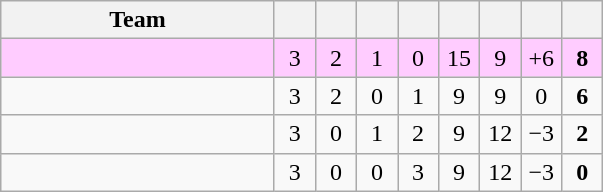<table class="wikitable" style="text-align: center;">
<tr>
<th style="width:175px;">Team</th>
<th width="20"></th>
<th width="20"></th>
<th width="20"></th>
<th width="20"></th>
<th width="20"></th>
<th width="20"></th>
<th width="20"></th>
<th width="20"></th>
</tr>
<tr style="background:#fcf;">
<td align=left></td>
<td>3</td>
<td>2</td>
<td>1</td>
<td>0</td>
<td>15</td>
<td>9</td>
<td>+6</td>
<td><strong>8</strong></td>
</tr>
<tr>
<td align=left></td>
<td>3</td>
<td>2</td>
<td>0</td>
<td>1</td>
<td>9</td>
<td>9</td>
<td>0</td>
<td><strong>6</strong></td>
</tr>
<tr>
<td align=left></td>
<td>3</td>
<td>0</td>
<td>1</td>
<td>2</td>
<td>9</td>
<td>12</td>
<td>−3</td>
<td><strong>2</strong></td>
</tr>
<tr>
<td align=left></td>
<td>3</td>
<td>0</td>
<td>0</td>
<td>3</td>
<td>9</td>
<td>12</td>
<td>−3</td>
<td><strong>0</strong></td>
</tr>
</table>
